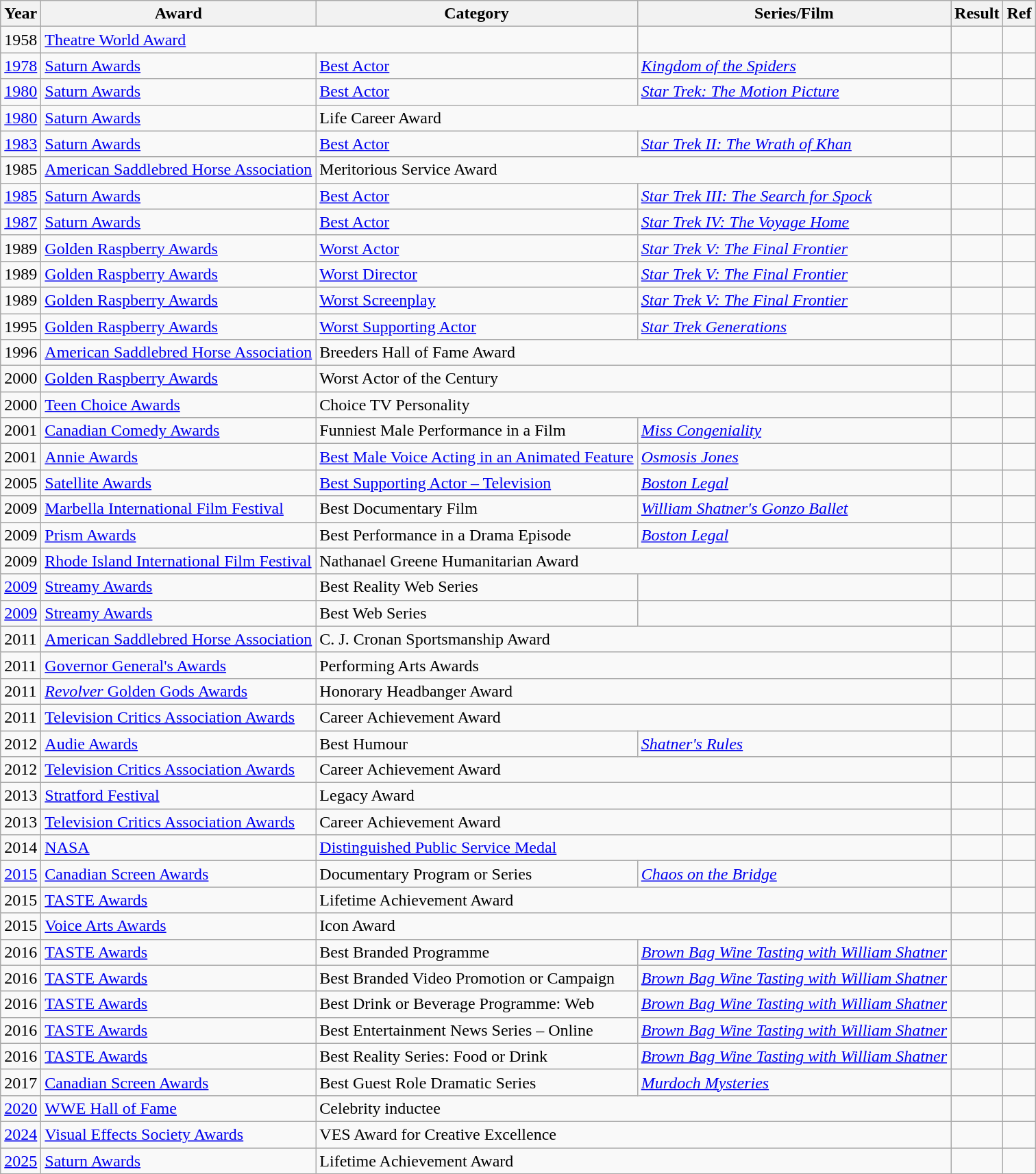<table class="wikitable plainrowheaders sortable">
<tr>
<th scope="col">Year</th>
<th scope="col">Award</th>
<th scope="col">Category</th>
<th scope="col">Series/Film</th>
<th scope="col">Result</th>
<th scope="col" class="unsortable">Ref</th>
</tr>
<tr>
<td>1958</td>
<td colspan=2><a href='#'>Theatre World Award</a></td>
<td></td>
<td></td>
<td></td>
</tr>
<tr>
<td><a href='#'>1978</a></td>
<td><a href='#'>Saturn Awards</a></td>
<td><a href='#'>Best Actor</a></td>
<td><em><a href='#'>Kingdom of the Spiders</a></em></td>
<td></td>
<td></td>
</tr>
<tr>
<td><a href='#'>1980</a></td>
<td><a href='#'>Saturn Awards</a></td>
<td><a href='#'>Best Actor</a></td>
<td><em><a href='#'>Star Trek: The Motion Picture</a></em></td>
<td></td>
<td></td>
</tr>
<tr>
<td><a href='#'>1980</a></td>
<td><a href='#'>Saturn Awards</a></td>
<td colspan=2>Life Career Award</td>
<td></td>
<td></td>
</tr>
<tr>
<td><a href='#'>1983</a></td>
<td><a href='#'>Saturn Awards</a></td>
<td><a href='#'>Best Actor</a></td>
<td><em><a href='#'>Star Trek II: The Wrath of Khan</a></em></td>
<td></td>
<td></td>
</tr>
<tr>
<td>1985</td>
<td><a href='#'>American Saddlebred Horse Association</a></td>
<td colspan=2>Meritorious Service Award</td>
<td></td>
<td></td>
</tr>
<tr>
<td><a href='#'>1985</a></td>
<td><a href='#'>Saturn Awards</a></td>
<td><a href='#'>Best Actor</a></td>
<td><em><a href='#'>Star Trek III: The Search for Spock</a></em></td>
<td></td>
<td></td>
</tr>
<tr>
<td><a href='#'>1987</a></td>
<td><a href='#'>Saturn Awards</a></td>
<td><a href='#'>Best Actor</a></td>
<td><em><a href='#'>Star Trek IV: The Voyage Home</a></em></td>
<td></td>
<td></td>
</tr>
<tr>
<td>1989</td>
<td><a href='#'>Golden Raspberry Awards</a></td>
<td><a href='#'>Worst Actor</a></td>
<td><em><a href='#'>Star Trek V: The Final Frontier</a></em></td>
<td></td>
<td></td>
</tr>
<tr>
<td>1989</td>
<td><a href='#'>Golden Raspberry Awards</a></td>
<td><a href='#'>Worst Director</a></td>
<td><em><a href='#'>Star Trek V: The Final Frontier</a></em></td>
<td></td>
<td></td>
</tr>
<tr>
<td>1989</td>
<td><a href='#'>Golden Raspberry Awards</a></td>
<td><a href='#'>Worst Screenplay</a></td>
<td><em><a href='#'>Star Trek V: The Final Frontier</a></em></td>
<td></td>
<td></td>
</tr>
<tr>
<td>1995</td>
<td><a href='#'>Golden Raspberry Awards</a></td>
<td><a href='#'>Worst Supporting Actor</a></td>
<td><em><a href='#'>Star Trek Generations</a></em></td>
<td></td>
<td></td>
</tr>
<tr>
<td>1996</td>
<td><a href='#'>American Saddlebred Horse Association</a></td>
<td colspan=2>Breeders Hall of Fame Award</td>
<td></td>
<td></td>
</tr>
<tr>
<td>2000</td>
<td><a href='#'>Golden Raspberry Awards</a></td>
<td colspan=2>Worst Actor of the Century</td>
<td></td>
<td></td>
</tr>
<tr>
<td>2000</td>
<td><a href='#'>Teen Choice Awards</a></td>
<td colspan=2>Choice TV Personality</td>
<td></td>
<td></td>
</tr>
<tr>
<td>2001</td>
<td><a href='#'>Canadian Comedy Awards</a></td>
<td>Funniest Male Performance in a Film</td>
<td><em><a href='#'>Miss Congeniality</a></em></td>
<td></td>
<td></td>
</tr>
<tr>
<td>2001</td>
<td><a href='#'>Annie Awards</a></td>
<td><a href='#'>Best Male Voice Acting in an Animated Feature</a></td>
<td><em><a href='#'>Osmosis Jones</a></em></td>
<td></td>
<td></td>
</tr>
<tr>
<td>2005</td>
<td><a href='#'>Satellite Awards</a></td>
<td><a href='#'>Best Supporting Actor – Television</a></td>
<td><em><a href='#'>Boston Legal</a></em></td>
<td></td>
<td></td>
</tr>
<tr>
<td>2009</td>
<td><a href='#'>Marbella International Film Festival</a></td>
<td>Best Documentary Film</td>
<td><em><a href='#'>William Shatner's Gonzo Ballet</a></em></td>
<td></td>
<td></td>
</tr>
<tr>
<td>2009</td>
<td><a href='#'>Prism Awards</a></td>
<td>Best Performance in a Drama Episode</td>
<td><em><a href='#'>Boston Legal</a></em></td>
<td></td>
<td></td>
</tr>
<tr>
<td>2009</td>
<td><a href='#'>Rhode Island International Film Festival</a></td>
<td colspan=2>Nathanael Greene Humanitarian Award</td>
<td></td>
<td></td>
</tr>
<tr>
<td><a href='#'>2009</a></td>
<td><a href='#'>Streamy Awards</a></td>
<td>Best Reality Web Series</td>
<td></td>
<td></td>
<td></td>
</tr>
<tr>
<td><a href='#'>2009</a></td>
<td><a href='#'>Streamy Awards</a></td>
<td>Best Web Series</td>
<td></td>
<td></td>
<td></td>
</tr>
<tr>
<td>2011</td>
<td><a href='#'>American Saddlebred Horse Association</a></td>
<td colspan=2>C. J. Cronan Sportsmanship Award</td>
<td></td>
<td></td>
</tr>
<tr>
<td>2011</td>
<td><a href='#'>Governor General's Awards</a></td>
<td colspan=2>Performing Arts Awards</td>
<td></td>
<td></td>
</tr>
<tr>
<td>2011</td>
<td><a href='#'><em>Revolver</em> Golden Gods Awards</a></td>
<td colspan=2>Honorary Headbanger Award</td>
<td></td>
<td></td>
</tr>
<tr>
<td>2011</td>
<td><a href='#'>Television Critics Association Awards</a></td>
<td colspan=2>Career Achievement Award</td>
<td></td>
<td></td>
</tr>
<tr>
<td>2012</td>
<td><a href='#'>Audie Awards</a></td>
<td>Best Humour</td>
<td><em><a href='#'>Shatner's Rules</a></em></td>
<td></td>
<td></td>
</tr>
<tr>
<td>2012</td>
<td><a href='#'>Television Critics Association Awards</a></td>
<td colspan=2>Career Achievement Award</td>
<td></td>
<td></td>
</tr>
<tr>
<td>2013</td>
<td><a href='#'>Stratford Festival</a></td>
<td colspan=2>Legacy Award</td>
<td></td>
<td></td>
</tr>
<tr>
<td>2013</td>
<td><a href='#'>Television Critics Association Awards</a></td>
<td colspan=2>Career Achievement Award</td>
<td></td>
<td></td>
</tr>
<tr>
<td>2014</td>
<td><a href='#'>NASA</a></td>
<td colspan=2><a href='#'>Distinguished Public Service Medal</a></td>
<td></td>
<td></td>
</tr>
<tr>
<td><a href='#'>2015</a></td>
<td><a href='#'>Canadian Screen Awards</a></td>
<td>Documentary Program or Series</td>
<td><em><a href='#'>Chaos on the Bridge</a></em></td>
<td></td>
<td></td>
</tr>
<tr>
<td>2015</td>
<td><a href='#'>TASTE Awards</a></td>
<td colspan=2>Lifetime Achievement Award</td>
<td></td>
<td></td>
</tr>
<tr>
<td>2015</td>
<td><a href='#'>Voice Arts Awards</a></td>
<td colspan=2>Icon Award</td>
<td></td>
<td></td>
</tr>
<tr>
<td>2016</td>
<td><a href='#'>TASTE Awards</a></td>
<td>Best Branded Programme</td>
<td><em><a href='#'>Brown Bag Wine Tasting with William Shatner</a></em></td>
<td></td>
<td></td>
</tr>
<tr>
<td>2016</td>
<td><a href='#'>TASTE Awards</a></td>
<td>Best Branded Video Promotion or Campaign</td>
<td><em><a href='#'>Brown Bag Wine Tasting with William Shatner</a></em></td>
<td></td>
<td></td>
</tr>
<tr>
<td>2016</td>
<td><a href='#'>TASTE Awards</a></td>
<td>Best Drink or Beverage Programme: Web</td>
<td><em><a href='#'>Brown Bag Wine Tasting with William Shatner</a></em></td>
<td></td>
<td></td>
</tr>
<tr>
<td>2016</td>
<td><a href='#'>TASTE Awards</a></td>
<td>Best Entertainment News Series – Online</td>
<td><em><a href='#'>Brown Bag Wine Tasting with William Shatner</a></em></td>
<td></td>
<td></td>
</tr>
<tr>
<td>2016</td>
<td><a href='#'>TASTE Awards</a></td>
<td>Best Reality Series: Food or Drink</td>
<td><em><a href='#'>Brown Bag Wine Tasting with William Shatner</a></em></td>
<td></td>
<td></td>
</tr>
<tr>
<td>2017</td>
<td><a href='#'>Canadian Screen Awards</a></td>
<td>Best Guest Role Dramatic Series</td>
<td><em><a href='#'>Murdoch Mysteries</a></em></td>
<td></td>
<td></td>
</tr>
<tr>
<td><a href='#'>2020</a></td>
<td><a href='#'>WWE Hall of Fame</a></td>
<td colspan=2>Celebrity inductee</td>
<td></td>
<td></td>
</tr>
<tr>
<td><a href='#'>2024</a></td>
<td><a href='#'>Visual Effects Society Awards</a></td>
<td colspan=2>VES Award for Creative Excellence</td>
<td></td>
<td></td>
</tr>
<tr>
<td><a href='#'>2025</a></td>
<td><a href='#'>Saturn Awards</a></td>
<td colspan=2>Lifetime Achievement Award</td>
<td></td>
<td></td>
</tr>
</table>
